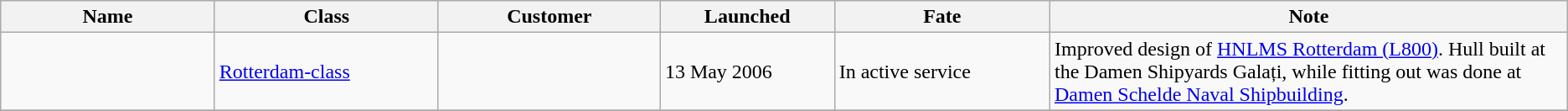<table class="wikitable mw-collapsible mw-collapsed">
<tr>
<th width="200">Name</th>
<th width="200">Class</th>
<th width="200">Customer</th>
<th width="150">Launched</th>
<th width="200">Fate</th>
<th width="500">Note</th>
</tr>
<tr>
<td></td>
<td><a href='#'>Rotterdam-class</a></td>
<td></td>
<td>13 May 2006</td>
<td>In active service</td>
<td>Improved design of <a href='#'>HNLMS Rotterdam (L800)</a>. Hull built at the Damen Shipyards Galați, while fitting out was done at <a href='#'>Damen Schelde Naval Shipbuilding</a>.</td>
</tr>
<tr>
</tr>
</table>
